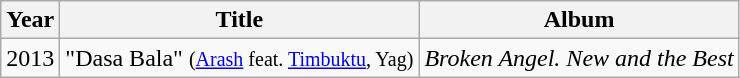<table class="wikitable plainrowheaders">
<tr>
<th scope="col">Year</th>
<th scope="col">Title</th>
<th scope="col">Album</th>
</tr>
<tr>
<td>2013</td>
<td align="left">"Dasa Bala" <small>(<a href='#'>Arash</a> feat. <a href='#'>Timbuktu</a>, Yag)</small></td>
<td><em>Broken Angel. New and the Best</em></td>
</tr>
</table>
